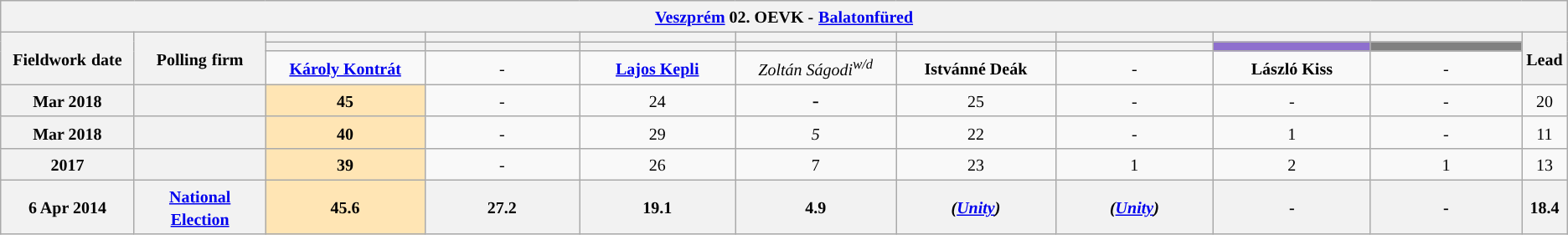<table class="wikitable mw-collapsible mw-collapsed" style="text-align:center">
<tr>
<th colspan="11" style="width: 980pt;"><small><a href='#'>Veszprém</a> 02. OEVK -</small> <small><a href='#'>Balatonfüred</a></small></th>
</tr>
<tr>
<th rowspan="3" style="width: 80pt;"><small>Fieldwork</small> <small>date</small></th>
<th rowspan="3" style="width: 80pt;"><strong><small>Polling</small> <small>firm</small></strong></th>
<th style="width: 100pt;"><small></small></th>
<th style="width: 100pt;"><small> </small></th>
<th style="width: 100pt;"></th>
<th style="width: 100pt;"></th>
<th style="width: 100pt;"></th>
<th style="width: 100pt;"></th>
<th style="width: 100pt;"></th>
<th style="width: 100pt;"></th>
<th rowspan="3" style="width: 20pt;"><small>Lead</small></th>
</tr>
<tr>
<th style="color:inherit;background:"></th>
<th style="color:inherit;background:"></th>
<th style="color:inherit;background:"></th>
<th style="color:inherit;background:"></th>
<th style="color:inherit;background:"></th>
<th style="color:inherit;background:"></th>
<th style="color:inherit;background:#8E6FCE;"></th>
<th style="color:inherit;background:#808080;"></th>
</tr>
<tr>
<td><a href='#'><small><strong>Károly Kontrát</strong></small></a></td>
<td><small>-</small></td>
<td><a href='#'><small><strong>Lajos Kepli</strong></small></a></td>
<td><small><em>Zoltán Ságodi<sup>w/d</sup></em></small></td>
<td><small><strong>Istvánné Deák</strong></small></td>
<td><small>-</small></td>
<td><small><strong>László Kiss</strong></small></td>
<td><small>-</small></td>
</tr>
<tr>
<th><small>Mar 2018</small></th>
<th><small></small></th>
<td style="background:#FFE5B4"><small><strong>45</strong></small></td>
<td><small>-</small></td>
<td><small>24</small></td>
<td>-</td>
<td><small>25</small></td>
<td><small>-</small></td>
<td><small>-</small></td>
<td><small>-</small></td>
<td style="background:"><small>20</small></td>
</tr>
<tr>
<th><small>Mar 2018</small></th>
<th></th>
<td style="background:#FFE5B4"><small><strong>40</strong></small></td>
<td><small>-</small></td>
<td><small>29</small></td>
<td><small><em>5</em></small></td>
<td><small>22</small></td>
<td><small>-</small></td>
<td><small>1</small></td>
<td><small>-</small></td>
<td style="background:"><small>11</small></td>
</tr>
<tr>
<th><small>2017</small></th>
<th><small></small></th>
<td style="background:#FFE5B4"><small><strong>39</strong></small></td>
<td><small>-</small></td>
<td><small>26</small></td>
<td><small>7</small></td>
<td><small>23</small></td>
<td><small>1</small></td>
<td><small>2</small></td>
<td><small>1</small></td>
<td style="background:"><small>13</small></td>
</tr>
<tr>
<th><small>6 Apr 2014</small></th>
<th><a href='#'><small>National Election</small></a></th>
<th style="background:#FFE5B4"><small>45.6</small></th>
<th><small>27.2</small></th>
<th><small>19.1</small></th>
<th><small>4.9</small></th>
<th><small><em>(<a href='#'>Unity</a>)</em></small></th>
<th><small><em>(<a href='#'>Unity</a>)</em></small></th>
<th><small>-</small></th>
<th><small>-</small></th>
<th style="background:"><small>18.4</small></th>
</tr>
</table>
